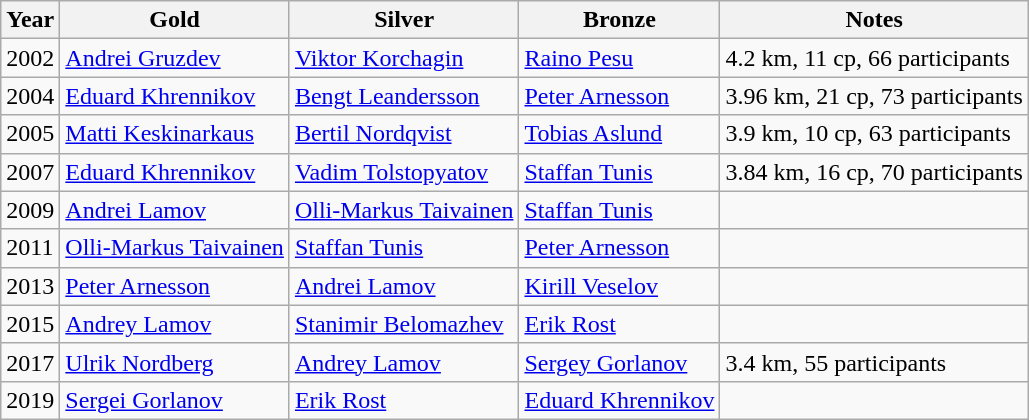<table class="wikitable">
<tr>
<th>Year</th>
<th>Gold</th>
<th>Silver</th>
<th>Bronze</th>
<th>Notes</th>
</tr>
<tr>
<td>2002</td>
<td> <a href='#'>Andrei Gruzdev</a></td>
<td> <a href='#'>Viktor Korchagin</a></td>
<td> <a href='#'>Raino Pesu</a></td>
<td>4.2 km, 11 cp,  66 participants</td>
</tr>
<tr>
<td>2004</td>
<td> <a href='#'>Eduard Khrennikov</a></td>
<td> <a href='#'>Bengt Leandersson</a></td>
<td> <a href='#'>Peter Arnesson</a></td>
<td>3.96 km, 21 cp,  73 participants</td>
</tr>
<tr>
<td>2005</td>
<td> <a href='#'>Matti Keskinarkaus</a></td>
<td> <a href='#'>Bertil Nordqvist</a></td>
<td> <a href='#'>Tobias Aslund</a></td>
<td>3.9 km, 10 cp,  63 participants</td>
</tr>
<tr>
<td>2007</td>
<td> <a href='#'>Eduard Khrennikov</a></td>
<td> <a href='#'>Vadim Tolstopyatov</a></td>
<td> <a href='#'>Staffan Tunis</a></td>
<td>3.84 km, 16 cp,  70 participants</td>
</tr>
<tr>
<td>2009</td>
<td> <a href='#'>Andrei Lamov</a></td>
<td> <a href='#'>Olli-Markus Taivainen</a></td>
<td> <a href='#'>Staffan Tunis</a></td>
<td></td>
</tr>
<tr>
<td>2011</td>
<td> <a href='#'>Olli-Markus Taivainen</a></td>
<td> <a href='#'>Staffan Tunis</a></td>
<td> <a href='#'>Peter Arnesson</a></td>
<td></td>
</tr>
<tr>
<td>2013</td>
<td> <a href='#'>Peter Arnesson</a></td>
<td> <a href='#'>Andrei Lamov</a></td>
<td> <a href='#'>Kirill Veselov</a></td>
<td></td>
</tr>
<tr>
<td>2015</td>
<td> <a href='#'>Andrey Lamov</a></td>
<td> <a href='#'>Stanimir Belomazhev</a></td>
<td> <a href='#'>Erik Rost</a></td>
<td></td>
</tr>
<tr>
<td>2017 </td>
<td> <a href='#'>Ulrik Nordberg</a></td>
<td> <a href='#'>Andrey Lamov</a></td>
<td> <a href='#'>Sergey Gorlanov</a></td>
<td>3.4 km, 55 participants</td>
</tr>
<tr>
<td>2019</td>
<td> <a href='#'>Sergei Gorlanov</a></td>
<td> <a href='#'>Erik Rost</a></td>
<td> <a href='#'>Eduard Khrennikov</a></td>
<td></td>
</tr>
</table>
